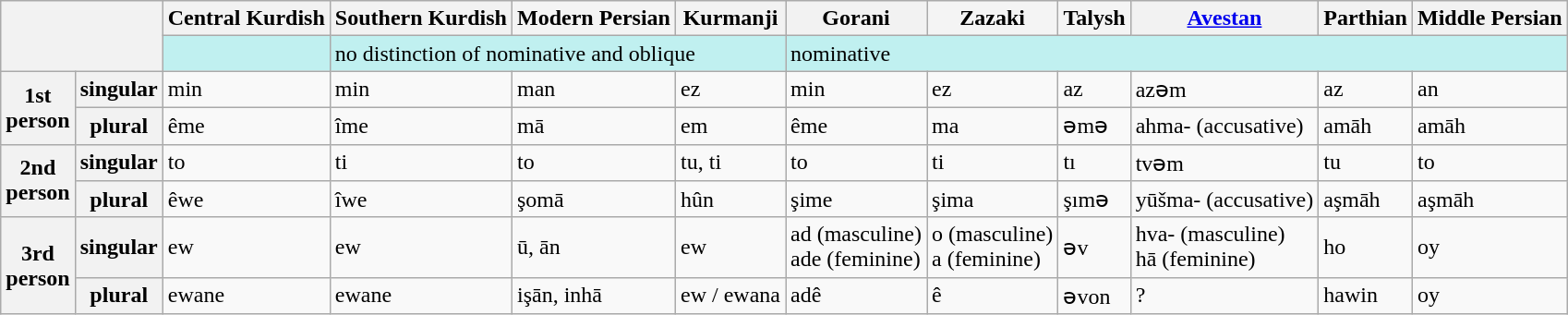<table class="wikitable">
<tr>
<th rowspan="2" colspan="2"></th>
<th>Central Kurdish</th>
<th>Southern Kurdish</th>
<th style="background:#F4F4F4">Modern Persian<br></th>
<th>Kurmanji</th>
<th>Gorani</th>
<th style="background:#F4F4F4">Zazaki</th>
<th style="background:#F4F4F4">Talysh</th>
<th><a href='#'>Avestan</a></th>
<th>Parthian</th>
<th>Middle Persian</th>
</tr>
<tr bgcolor="#c0f0f0">
<td></td>
<td colspan="3"><div>no distinction of nominative and oblique</div></td>
<td colspan="7"><div>nominative</div></td>
</tr>
<tr>
<th rowspan="2">1st<br>person</th>
<th>singular</th>
<td>min</td>
<td>min</td>
<td>man</td>
<td>ez</td>
<td>min</td>
<td>ez</td>
<td>az</td>
<td>azəm</td>
<td>az</td>
<td>an</td>
</tr>
<tr>
<th>plural</th>
<td>ême</td>
<td>îme</td>
<td>mā</td>
<td>em</td>
<td>ême</td>
<td>ma</td>
<td>əmə</td>
<td>ahma- (accusative)</td>
<td>amāh</td>
<td>amāh</td>
</tr>
<tr>
<th rowspan="2">2nd<br>person</th>
<th>singular</th>
<td>to</td>
<td>ti</td>
<td>to</td>
<td>tu, ti</td>
<td>to</td>
<td>ti</td>
<td>tı</td>
<td>tvəm</td>
<td>tu</td>
<td>to</td>
</tr>
<tr>
<th>plural</th>
<td>êwe</td>
<td>îwe</td>
<td>şomā</td>
<td>hûn</td>
<td>şime</td>
<td>şima</td>
<td>şımə</td>
<td>yūšma- (accusative)</td>
<td>aşmāh</td>
<td>aşmāh</td>
</tr>
<tr>
<th rowspan="2">3rd<br>person</th>
<th>singular</th>
<td>ew</td>
<td>ew</td>
<td>ū, ān</td>
<td>ew</td>
<td>ad (masculine)<br>ade (feminine)</td>
<td>o (masculine)<br>a (feminine)</td>
<td>əv</td>
<td>hva- (masculine)<br>hā (feminine)</td>
<td>ho</td>
<td>oy</td>
</tr>
<tr>
<th>plural</th>
<td>ewane</td>
<td>ewane</td>
<td>işān, inhā</td>
<td>ew / ewana</td>
<td>adê</td>
<td>ê</td>
<td>əvon</td>
<td>?</td>
<td>hawin</td>
<td>oy</td>
</tr>
</table>
